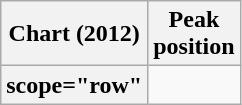<table class="wikitable plainrowheaders">
<tr>
<th scope="col">Chart (2012)</th>
<th scope="col">Peak<br>position</th>
</tr>
<tr>
<th>scope="row"</th>
</tr>
</table>
